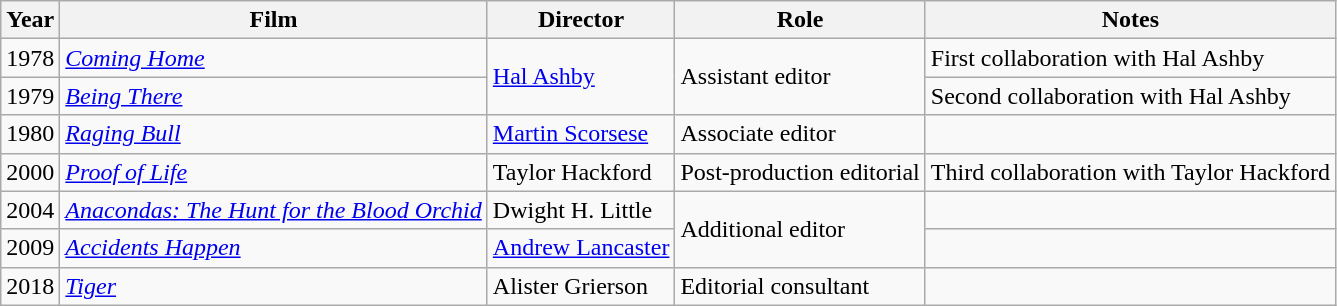<table class="wikitable">
<tr>
<th>Year</th>
<th>Film</th>
<th>Director</th>
<th>Role</th>
<th>Notes</th>
</tr>
<tr>
<td>1978</td>
<td><em><a href='#'>Coming Home</a></em></td>
<td rowspan=2><a href='#'>Hal Ashby</a></td>
<td rowspan=2>Assistant editor</td>
<td>First collaboration with Hal Ashby</td>
</tr>
<tr>
<td>1979</td>
<td><em><a href='#'>Being There</a></em></td>
<td>Second collaboration with Hal Ashby</td>
</tr>
<tr>
<td>1980</td>
<td><em><a href='#'>Raging Bull</a></em></td>
<td><a href='#'>Martin Scorsese</a></td>
<td>Associate editor</td>
<td></td>
</tr>
<tr>
<td>2000</td>
<td><em><a href='#'>Proof of Life</a></em></td>
<td>Taylor Hackford</td>
<td>Post-production editorial</td>
<td>Third collaboration with Taylor Hackford</td>
</tr>
<tr>
<td>2004</td>
<td><em><a href='#'>Anacondas: The Hunt for the Blood Orchid</a></em></td>
<td>Dwight H. Little</td>
<td rowspan=2>Additional editor</td>
<td></td>
</tr>
<tr>
<td>2009</td>
<td><em><a href='#'>Accidents Happen</a></em></td>
<td><a href='#'>Andrew Lancaster</a></td>
<td></td>
</tr>
<tr>
<td>2018</td>
<td><em><a href='#'>Tiger</a></em></td>
<td>Alister Grierson</td>
<td>Editorial consultant</td>
<td></td>
</tr>
</table>
